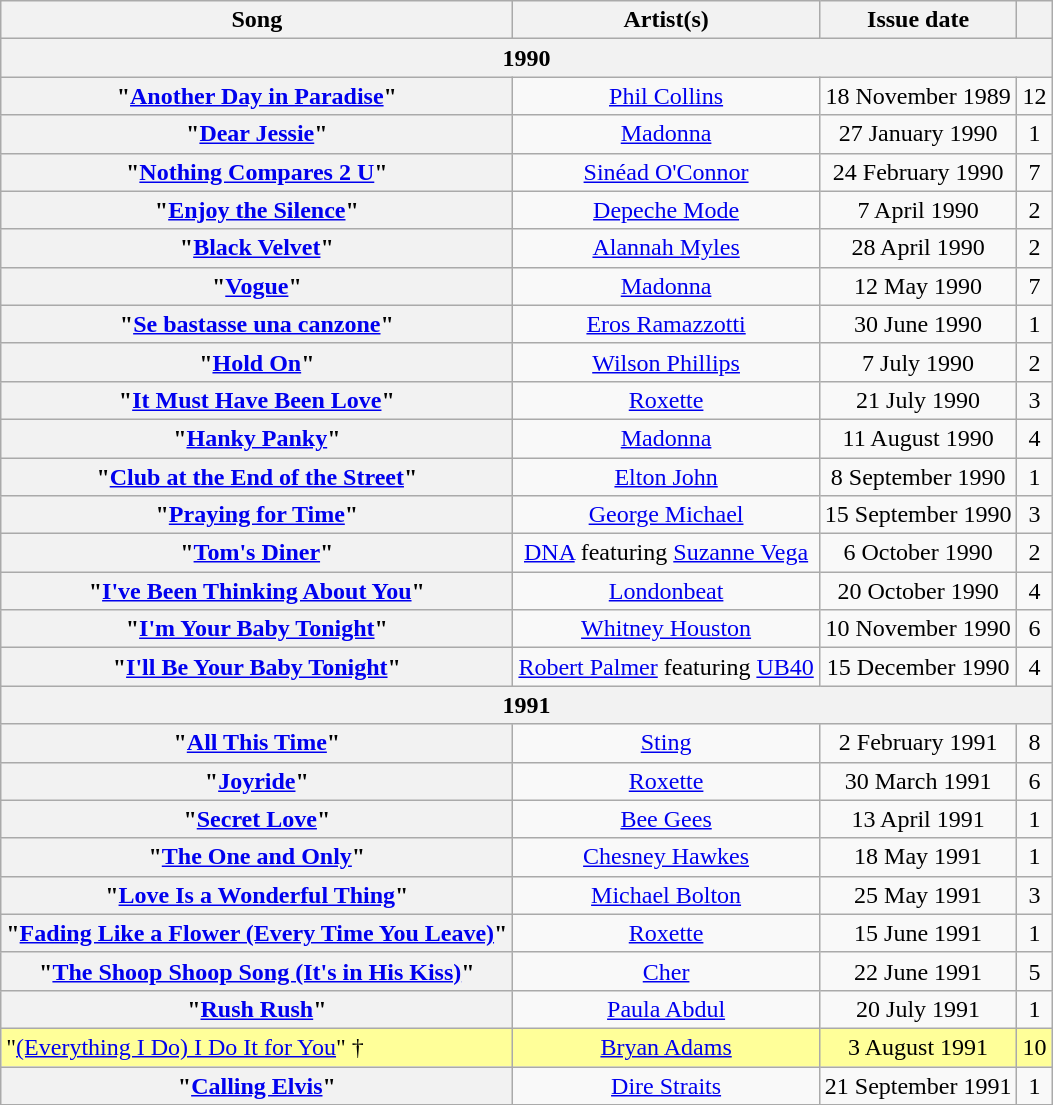<table class="wikitable plainrowheaders sortable" style="text-align:center;">
<tr>
<th>Song</th>
<th>Artist(s)</th>
<th>Issue date</th>
<th></th>
</tr>
<tr>
<th colspan=4>1990</th>
</tr>
<tr>
<th scope="row">"<a href='#'>Another Day in Paradise</a>"</th>
<td><a href='#'>Phil Collins</a></td>
<td>18 November 1989</td>
<td>12</td>
</tr>
<tr>
<th scope="row">"<a href='#'>Dear Jessie</a>"</th>
<td><a href='#'>Madonna</a></td>
<td>27 January 1990</td>
<td>1</td>
</tr>
<tr>
<th scope="row">"<a href='#'>Nothing Compares 2 U</a>"</th>
<td><a href='#'>Sinéad O'Connor</a></td>
<td>24 February 1990</td>
<td>7</td>
</tr>
<tr>
<th scope="row">"<a href='#'>Enjoy the Silence</a>"</th>
<td><a href='#'>Depeche Mode</a></td>
<td>7 April 1990</td>
<td>2</td>
</tr>
<tr>
<th scope="row">"<a href='#'>Black Velvet</a>"</th>
<td><a href='#'>Alannah Myles</a></td>
<td>28 April 1990</td>
<td>2</td>
</tr>
<tr>
<th scope="row">"<a href='#'>Vogue</a>"</th>
<td><a href='#'>Madonna</a></td>
<td>12 May 1990</td>
<td>7</td>
</tr>
<tr>
<th scope="row">"<a href='#'>Se bastasse una canzone</a>"</th>
<td><a href='#'>Eros Ramazzotti</a></td>
<td>30 June 1990</td>
<td>1</td>
</tr>
<tr>
<th scope="row">"<a href='#'>Hold On</a>"</th>
<td><a href='#'>Wilson Phillips</a></td>
<td>7 July 1990</td>
<td>2</td>
</tr>
<tr>
<th scope="row">"<a href='#'>It Must Have Been Love</a>"</th>
<td><a href='#'>Roxette</a></td>
<td>21 July 1990</td>
<td>3</td>
</tr>
<tr>
<th scope="row">"<a href='#'>Hanky Panky</a>"</th>
<td><a href='#'>Madonna</a></td>
<td>11 August 1990</td>
<td>4</td>
</tr>
<tr>
<th scope="row">"<a href='#'>Club at the End of the Street</a>"</th>
<td><a href='#'>Elton John</a></td>
<td>8 September 1990</td>
<td>1</td>
</tr>
<tr>
<th scope="row">"<a href='#'>Praying for Time</a>"</th>
<td><a href='#'>George Michael</a></td>
<td>15 September 1990</td>
<td>3</td>
</tr>
<tr>
<th scope="row">"<a href='#'>Tom's Diner</a>"</th>
<td><a href='#'>DNA</a> featuring <a href='#'>Suzanne Vega</a></td>
<td>6 October 1990</td>
<td>2</td>
</tr>
<tr>
<th scope="row">"<a href='#'>I've Been Thinking About You</a>"</th>
<td><a href='#'>Londonbeat</a></td>
<td>20 October 1990</td>
<td>4</td>
</tr>
<tr>
<th scope="row">"<a href='#'>I'm Your Baby Tonight</a>"</th>
<td><a href='#'>Whitney Houston</a></td>
<td>10 November 1990</td>
<td>6</td>
</tr>
<tr>
<th scope="row">"<a href='#'>I'll Be Your Baby Tonight</a>"</th>
<td><a href='#'>Robert Palmer</a> featuring <a href='#'>UB40</a></td>
<td>15 December 1990</td>
<td>4</td>
</tr>
<tr>
<th colspan=4>1991</th>
</tr>
<tr>
<th scope="row">"<a href='#'>All This Time</a>"</th>
<td><a href='#'>Sting</a></td>
<td>2 February 1991</td>
<td>8</td>
</tr>
<tr>
<th scope="row">"<a href='#'>Joyride</a>"</th>
<td><a href='#'>Roxette</a></td>
<td>30 March 1991</td>
<td>6</td>
</tr>
<tr>
<th scope="row">"<a href='#'>Secret Love</a>"</th>
<td><a href='#'>Bee Gees</a></td>
<td>13 April 1991</td>
<td>1</td>
</tr>
<tr>
<th scope="row">"<a href='#'>The One and Only</a>"</th>
<td><a href='#'>Chesney Hawkes</a></td>
<td>18 May 1991</td>
<td>1</td>
</tr>
<tr>
<th scope="row">"<a href='#'>Love Is a Wonderful Thing</a>"</th>
<td><a href='#'>Michael Bolton</a></td>
<td>25 May 1991</td>
<td>3</td>
</tr>
<tr>
<th scope="row">"<a href='#'>Fading Like a Flower (Every Time You Leave)</a>"</th>
<td><a href='#'>Roxette</a></td>
<td>15 June 1991</td>
<td>1</td>
</tr>
<tr>
<th scope="row">"<a href='#'>The Shoop Shoop Song (It's in His Kiss)</a>"</th>
<td><a href='#'>Cher</a></td>
<td>22 June 1991</td>
<td>5</td>
</tr>
<tr>
<th scope="row">"<a href='#'>Rush Rush</a>"</th>
<td><a href='#'>Paula Abdul</a></td>
<td>20 July 1991</td>
<td>1</td>
</tr>
<tr bgcolor=#FFFF99>
<td align=left>"<a href='#'>(Everything I Do) I Do It for You</a>" †</td>
<td><a href='#'>Bryan Adams</a></td>
<td>3 August 1991</td>
<td>10</td>
</tr>
<tr>
<th scope="row">"<a href='#'>Calling Elvis</a>"</th>
<td><a href='#'>Dire Straits</a></td>
<td>21 September 1991</td>
<td>1</td>
</tr>
<tr>
</tr>
</table>
